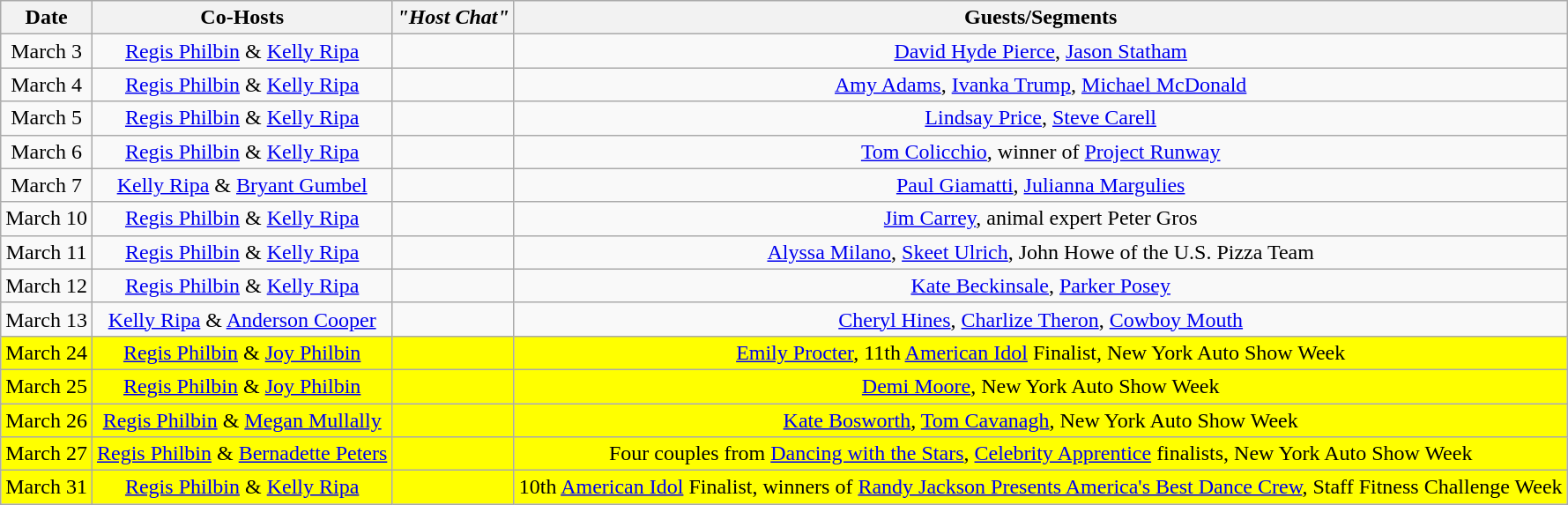<table class="wikitable sortable" style="text-align:center;">
<tr>
<th>Date</th>
<th>Co-Hosts</th>
<th><em>"Host Chat"</em></th>
<th>Guests/Segments</th>
</tr>
<tr>
<td>March 3</td>
<td><a href='#'>Regis Philbin</a> & <a href='#'>Kelly Ripa</a></td>
<td></td>
<td><a href='#'>David Hyde Pierce</a>, <a href='#'>Jason Statham</a></td>
</tr>
<tr>
<td>March 4</td>
<td><a href='#'>Regis Philbin</a> & <a href='#'>Kelly Ripa</a></td>
<td></td>
<td><a href='#'>Amy Adams</a>, <a href='#'>Ivanka Trump</a>, <a href='#'>Michael McDonald</a></td>
</tr>
<tr>
<td>March 5</td>
<td><a href='#'>Regis Philbin</a> & <a href='#'>Kelly Ripa</a></td>
<td></td>
<td><a href='#'>Lindsay Price</a>, <a href='#'>Steve Carell</a></td>
</tr>
<tr>
<td>March 6</td>
<td><a href='#'>Regis Philbin</a> & <a href='#'>Kelly Ripa</a></td>
<td></td>
<td><a href='#'>Tom Colicchio</a>, winner of <a href='#'>Project Runway</a></td>
</tr>
<tr>
<td>March 7</td>
<td><a href='#'>Kelly Ripa</a> & <a href='#'>Bryant Gumbel</a></td>
<td></td>
<td><a href='#'>Paul Giamatti</a>, <a href='#'>Julianna Margulies</a></td>
</tr>
<tr>
<td>March 10</td>
<td><a href='#'>Regis Philbin</a> & <a href='#'>Kelly Ripa</a></td>
<td></td>
<td><a href='#'>Jim Carrey</a>, animal expert Peter Gros</td>
</tr>
<tr>
<td>March 11</td>
<td><a href='#'>Regis Philbin</a> & <a href='#'>Kelly Ripa</a></td>
<td></td>
<td><a href='#'>Alyssa Milano</a>, <a href='#'>Skeet Ulrich</a>, John Howe of the U.S. Pizza Team</td>
</tr>
<tr>
<td>March 12</td>
<td><a href='#'>Regis Philbin</a> & <a href='#'>Kelly Ripa</a></td>
<td></td>
<td><a href='#'>Kate Beckinsale</a>, <a href='#'>Parker Posey</a></td>
</tr>
<tr>
<td>March 13</td>
<td><a href='#'>Kelly Ripa</a> & <a href='#'>Anderson Cooper</a></td>
<td></td>
<td><a href='#'>Cheryl Hines</a>, <a href='#'>Charlize Theron</a>, <a href='#'>Cowboy Mouth</a></td>
</tr>
<tr style="background:yellow;">
<td>March 24</td>
<td><a href='#'>Regis Philbin</a> & <a href='#'>Joy Philbin</a></td>
<td></td>
<td><a href='#'>Emily Procter</a>, 11th <a href='#'>American Idol</a> Finalist, New York Auto Show Week</td>
</tr>
<tr style="background:yellow;">
<td>March 25</td>
<td><a href='#'>Regis Philbin</a> & <a href='#'>Joy Philbin</a></td>
<td></td>
<td><a href='#'>Demi Moore</a>, New York Auto Show Week</td>
</tr>
<tr style="background:yellow;">
<td>March 26</td>
<td><a href='#'>Regis Philbin</a> & <a href='#'>Megan Mullally</a></td>
<td></td>
<td><a href='#'>Kate Bosworth</a>, <a href='#'>Tom Cavanagh</a>, New York Auto Show Week</td>
</tr>
<tr style="background:yellow;">
<td>March 27</td>
<td><a href='#'>Regis Philbin</a> & <a href='#'>Bernadette Peters</a></td>
<td></td>
<td>Four couples from <a href='#'>Dancing with the Stars</a>, <a href='#'>Celebrity Apprentice</a> finalists, New York Auto Show Week</td>
</tr>
<tr style="background:yellow;">
<td>March 31</td>
<td><a href='#'>Regis Philbin</a> & <a href='#'>Kelly Ripa</a></td>
<td></td>
<td>10th <a href='#'>American Idol</a> Finalist, winners of <a href='#'>Randy Jackson Presents America's Best Dance Crew</a>, Staff Fitness Challenge Week</td>
</tr>
</table>
